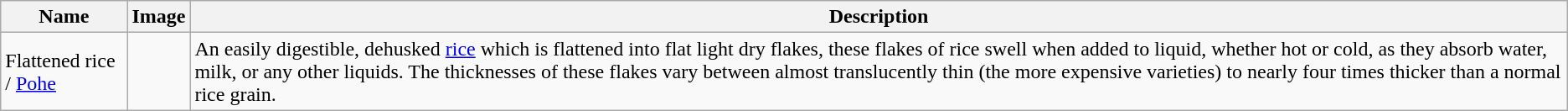<table class="wikitable">
<tr>
<th>Name</th>
<th>Image</th>
<th>Description</th>
</tr>
<tr>
<td>Flattened rice / <a href='#'>Pohe</a></td>
<td></td>
<td>An easily digestible, dehusked <a href='#'>rice</a> which is flattened into flat light dry flakes, these flakes of rice swell when added to liquid, whether hot or cold, as they absorb water, milk, or any other liquids. The thicknesses of these flakes vary between almost translucently thin (the more expensive varieties) to nearly four times thicker than a normal rice grain.</td>
</tr>
</table>
